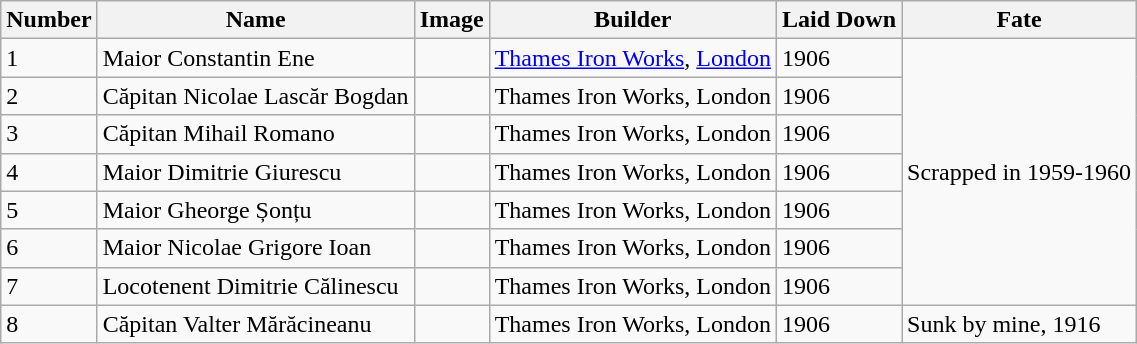<table class="wikitable">
<tr>
<th>Number</th>
<th>Name</th>
<th>Image</th>
<th>Builder</th>
<th>Laid Down</th>
<th>Fate</th>
</tr>
<tr>
<td>1</td>
<td>Maior Constantin Ene</td>
<td></td>
<td><a href='#'>Thames Iron Works</a>, <a href='#'>London</a></td>
<td>1906</td>
<td rowspan="7">Scrapped in 1959-1960</td>
</tr>
<tr>
<td>2</td>
<td>Căpitan Nicolae Lascăr Bogdan</td>
<td></td>
<td>Thames Iron Works, London</td>
<td>1906</td>
</tr>
<tr>
<td>3</td>
<td>Căpitan Mihail Romano</td>
<td></td>
<td>Thames Iron Works, London</td>
<td>1906</td>
</tr>
<tr>
<td>4</td>
<td>Maior Dimitrie Giurescu</td>
<td></td>
<td>Thames Iron Works, London</td>
<td>1906</td>
</tr>
<tr>
<td>5</td>
<td>Maior Gheorge Șonțu</td>
<td></td>
<td>Thames Iron Works, London</td>
<td>1906</td>
</tr>
<tr>
<td>6</td>
<td>Maior Nicolae Grigore Ioan</td>
<td></td>
<td>Thames Iron Works, London</td>
<td>1906</td>
</tr>
<tr>
<td>7</td>
<td>Locotenent Dimitrie Călinescu</td>
<td></td>
<td>Thames Iron Works, London</td>
<td>1906</td>
</tr>
<tr>
<td>8</td>
<td>Căpitan Valter Mărăcineanu</td>
<td></td>
<td>Thames Iron Works, London</td>
<td>1906</td>
<td>Sunk by mine, 1916</td>
</tr>
</table>
